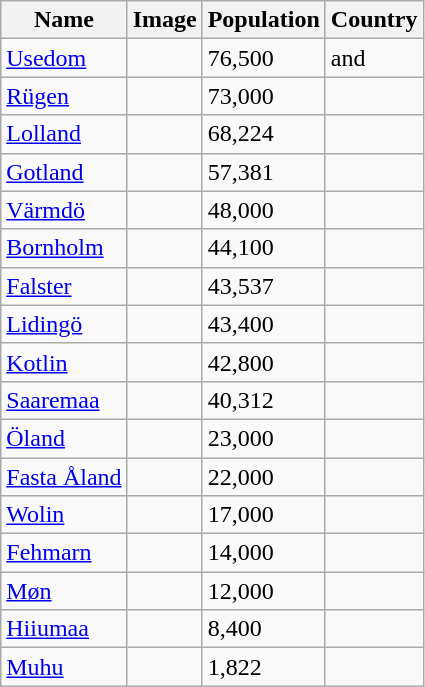<table class="wikitable sortable static-row-numbers static-row-header-text col4center col5right col6center" style="clear:right">
<tr>
<th>Name</th>
<th>Image</th>
<th>Population</th>
<th>Country</th>
</tr>
<tr>
<td><a href='#'>Usedom</a></td>
<td></td>
<td>76,500</td>
<td>  and </td>
</tr>
<tr>
<td><a href='#'>Rügen</a></td>
<td></td>
<td>73,000</td>
<td></td>
</tr>
<tr>
<td><a href='#'>Lolland</a></td>
<td></td>
<td>68,224</td>
<td></td>
</tr>
<tr>
<td><a href='#'>Gotland</a></td>
<td></td>
<td>57,381</td>
<td></td>
</tr>
<tr>
<td><a href='#'>Värmdö</a></td>
<td></td>
<td>48,000</td>
<td></td>
</tr>
<tr>
<td><a href='#'>Bornholm</a></td>
<td></td>
<td>44,100</td>
<td></td>
</tr>
<tr>
<td><a href='#'>Falster</a></td>
<td></td>
<td>43,537</td>
<td></td>
</tr>
<tr>
<td><a href='#'>Lidingö</a></td>
<td></td>
<td>43,400</td>
<td></td>
</tr>
<tr>
<td><a href='#'>Kotlin</a></td>
<td></td>
<td>42,800</td>
<td></td>
</tr>
<tr>
<td><a href='#'>Saaremaa</a></td>
<td></td>
<td>40,312</td>
<td></td>
</tr>
<tr>
<td><a href='#'>Öland</a></td>
<td></td>
<td>23,000</td>
<td></td>
</tr>
<tr>
<td><a href='#'>Fasta Åland</a></td>
<td></td>
<td>22,000</td>
<td></td>
</tr>
<tr>
<td><a href='#'>Wolin</a></td>
<td></td>
<td>17,000</td>
<td></td>
</tr>
<tr>
<td><a href='#'>Fehmarn</a></td>
<td></td>
<td>14,000</td>
<td></td>
</tr>
<tr>
<td><a href='#'>Møn</a></td>
<td></td>
<td>12,000</td>
<td></td>
</tr>
<tr>
<td><a href='#'>Hiiumaa</a></td>
<td></td>
<td>8,400</td>
<td></td>
</tr>
<tr>
<td><a href='#'>Muhu</a></td>
<td></td>
<td>1,822</td>
<td></td>
</tr>
</table>
